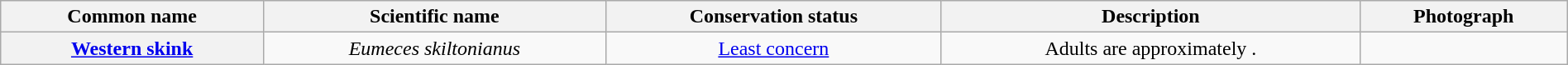<table class="wikitable sortable" style="width:100%; text-align:center; font-size:100%">
<tr>
<th scope="col">Common name</th>
<th scope="col">Scientific name</th>
<th scope="col">Conservation status</th>
<th scope="col" class="unsortable">Description</th>
<th scope="col" class="unsortable">Photograph</th>
</tr>
<tr>
<th scope="row"><a href='#'>Western skink</a></th>
<td><em>Eumeces skiltonianus</em></td>
<td><a href='#'>Least concern</a></td>
<td>Adults are approximately .</td>
<td></td>
</tr>
</table>
